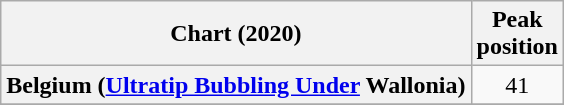<table class="wikitable sortable plainrowheaders" style="text-align:center">
<tr>
<th scope="col">Chart (2020)</th>
<th scope="col">Peak<br>position</th>
</tr>
<tr>
<th scope="row">Belgium (<a href='#'>Ultratip Bubbling Under</a> Wallonia)</th>
<td align="center">41</td>
</tr>
<tr>
</tr>
</table>
